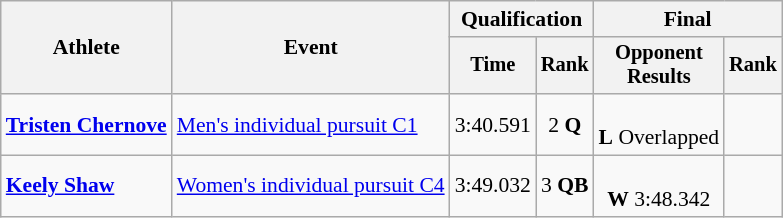<table class=wikitable style=font-size:90%;text-align:center>
<tr>
<th rowspan=2>Athlete</th>
<th rowspan=2>Event</th>
<th colspan=2>Qualification</th>
<th colspan=2>Final</th>
</tr>
<tr style=font-size:95%>
<th>Time</th>
<th>Rank</th>
<th>Opponent<br>Results</th>
<th>Rank</th>
</tr>
<tr>
<td align=left><strong><a href='#'>Tristen Chernove</a></strong></td>
<td align=left><a href='#'>Men's individual pursuit C1</a></td>
<td>3:40.591</td>
<td>2 <strong>Q</strong></td>
<td><br><strong>L</strong> Overlapped</td>
<td></td>
</tr>
<tr>
<td align=left><strong><a href='#'>Keely Shaw</a></strong></td>
<td align=left><a href='#'>Women's individual pursuit C4</a></td>
<td>3:49.032</td>
<td>3 <strong>QB</strong></td>
<td><br><strong>W</strong> 3:48.342</td>
<td></td>
</tr>
</table>
